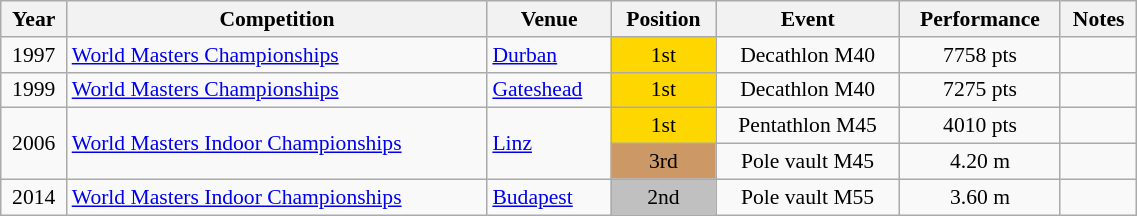<table class="wikitable" width=60% style="font-size:90%; text-align:center;">
<tr>
<th>Year</th>
<th>Competition</th>
<th>Venue</th>
<th>Position</th>
<th>Event</th>
<th>Performance</th>
<th>Notes</th>
</tr>
<tr>
<td>1997</td>
<td align=left><a href='#'>World Masters Championships</a></td>
<td align=left> <a href='#'>Durban</a></td>
<td bgcolor=gold>1st</td>
<td>Decathlon M40</td>
<td>7758 pts</td>
<td></td>
</tr>
<tr>
<td>1999</td>
<td align=left><a href='#'>World Masters Championships</a></td>
<td align=left> <a href='#'>Gateshead</a></td>
<td bgcolor=gold>1st</td>
<td>Decathlon M40</td>
<td>7275 pts</td>
<td></td>
</tr>
<tr>
<td rowspan=2>2006</td>
<td align=left rowspan=2><a href='#'>World Masters Indoor Championships</a></td>
<td align=left rowspan=2> <a href='#'>Linz</a></td>
<td bgcolor=gold>1st</td>
<td>Pentathlon M45</td>
<td>4010 pts</td>
<td></td>
</tr>
<tr>
<td bgcolor=cc9966>3rd</td>
<td>Pole vault M45</td>
<td>4.20 m</td>
<td></td>
</tr>
<tr>
<td>2014</td>
<td align=left><a href='#'>World Masters Indoor Championships</a></td>
<td align=left> <a href='#'>Budapest</a></td>
<td bgcolor=silver>2nd</td>
<td>Pole vault M55</td>
<td>3.60 m</td>
<td></td>
</tr>
</table>
